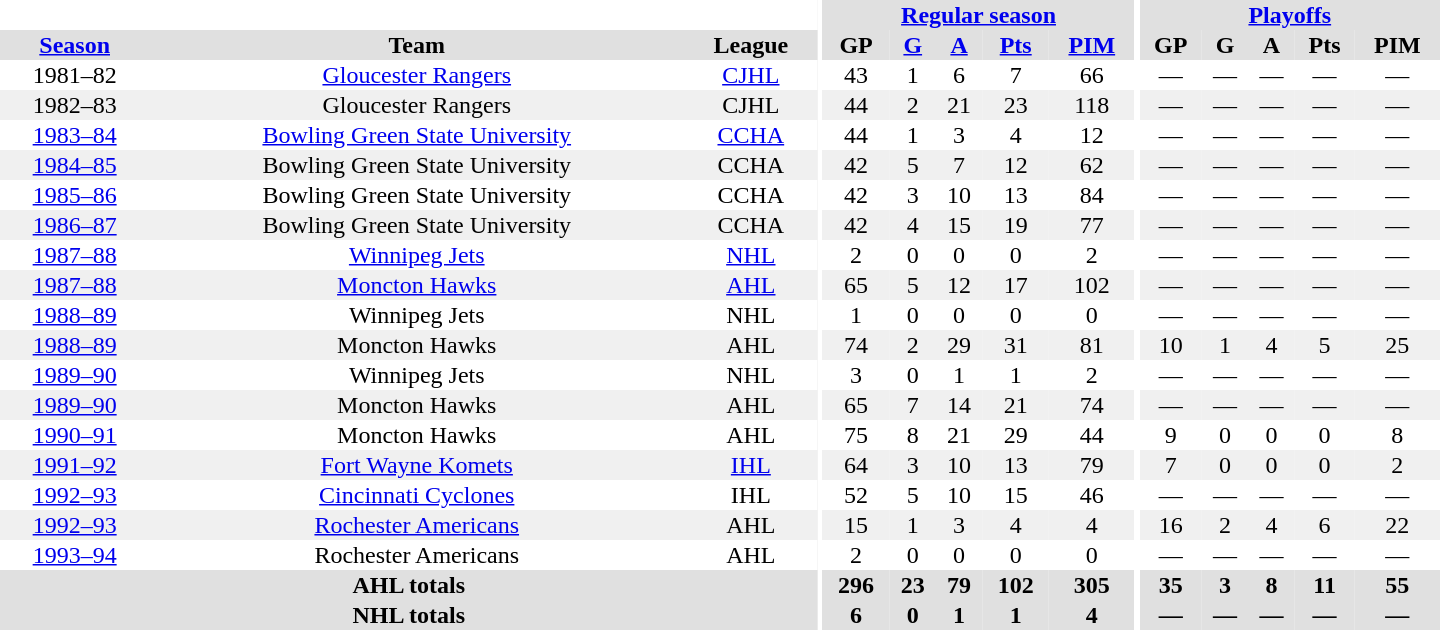<table border="0" cellpadding="1" cellspacing="0" style="text-align:center; width:60em">
<tr bgcolor="#e0e0e0">
<th colspan="3" bgcolor="#ffffff"></th>
<th rowspan="100" bgcolor="#ffffff"></th>
<th colspan="5"><a href='#'>Regular season</a></th>
<th rowspan="100" bgcolor="#ffffff"></th>
<th colspan="5"><a href='#'>Playoffs</a></th>
</tr>
<tr bgcolor="#e0e0e0">
<th><a href='#'>Season</a></th>
<th>Team</th>
<th>League</th>
<th>GP</th>
<th><a href='#'>G</a></th>
<th><a href='#'>A</a></th>
<th><a href='#'>Pts</a></th>
<th><a href='#'>PIM</a></th>
<th>GP</th>
<th>G</th>
<th>A</th>
<th>Pts</th>
<th>PIM</th>
</tr>
<tr>
<td>1981–82</td>
<td><a href='#'>Gloucester Rangers</a></td>
<td><a href='#'>CJHL</a></td>
<td>43</td>
<td>1</td>
<td>6</td>
<td>7</td>
<td>66</td>
<td>—</td>
<td>—</td>
<td>—</td>
<td>—</td>
<td>—</td>
</tr>
<tr bgcolor="#f0f0f0">
<td>1982–83</td>
<td>Gloucester Rangers</td>
<td>CJHL</td>
<td>44</td>
<td>2</td>
<td>21</td>
<td>23</td>
<td>118</td>
<td>—</td>
<td>—</td>
<td>—</td>
<td>—</td>
<td>—</td>
</tr>
<tr>
<td><a href='#'>1983–84</a></td>
<td><a href='#'>Bowling Green State University</a></td>
<td><a href='#'>CCHA</a></td>
<td>44</td>
<td>1</td>
<td>3</td>
<td>4</td>
<td>12</td>
<td>—</td>
<td>—</td>
<td>—</td>
<td>—</td>
<td>—</td>
</tr>
<tr bgcolor="#f0f0f0">
<td><a href='#'>1984–85</a></td>
<td>Bowling Green State University</td>
<td>CCHA</td>
<td>42</td>
<td>5</td>
<td>7</td>
<td>12</td>
<td>62</td>
<td>—</td>
<td>—</td>
<td>—</td>
<td>—</td>
<td>—</td>
</tr>
<tr>
<td><a href='#'>1985–86</a></td>
<td>Bowling Green State University</td>
<td>CCHA</td>
<td>42</td>
<td>3</td>
<td>10</td>
<td>13</td>
<td>84</td>
<td>—</td>
<td>—</td>
<td>—</td>
<td>—</td>
<td>—</td>
</tr>
<tr bgcolor="#f0f0f0">
<td><a href='#'>1986–87</a></td>
<td>Bowling Green State University</td>
<td>CCHA</td>
<td>42</td>
<td>4</td>
<td>15</td>
<td>19</td>
<td>77</td>
<td>—</td>
<td>—</td>
<td>—</td>
<td>—</td>
<td>—</td>
</tr>
<tr>
<td><a href='#'>1987–88</a></td>
<td><a href='#'>Winnipeg Jets</a></td>
<td><a href='#'>NHL</a></td>
<td>2</td>
<td>0</td>
<td>0</td>
<td>0</td>
<td>2</td>
<td>—</td>
<td>—</td>
<td>—</td>
<td>—</td>
<td>—</td>
</tr>
<tr bgcolor="#f0f0f0">
<td><a href='#'>1987–88</a></td>
<td><a href='#'>Moncton Hawks</a></td>
<td><a href='#'>AHL</a></td>
<td>65</td>
<td>5</td>
<td>12</td>
<td>17</td>
<td>102</td>
<td>—</td>
<td>—</td>
<td>—</td>
<td>—</td>
<td>—</td>
</tr>
<tr>
<td><a href='#'>1988–89</a></td>
<td>Winnipeg Jets</td>
<td>NHL</td>
<td>1</td>
<td>0</td>
<td>0</td>
<td>0</td>
<td>0</td>
<td>—</td>
<td>—</td>
<td>—</td>
<td>—</td>
<td>—</td>
</tr>
<tr bgcolor="#f0f0f0">
<td><a href='#'>1988–89</a></td>
<td>Moncton Hawks</td>
<td>AHL</td>
<td>74</td>
<td>2</td>
<td>29</td>
<td>31</td>
<td>81</td>
<td>10</td>
<td>1</td>
<td>4</td>
<td>5</td>
<td>25</td>
</tr>
<tr>
<td><a href='#'>1989–90</a></td>
<td>Winnipeg Jets</td>
<td>NHL</td>
<td>3</td>
<td>0</td>
<td>1</td>
<td>1</td>
<td>2</td>
<td>—</td>
<td>—</td>
<td>—</td>
<td>—</td>
<td>—</td>
</tr>
<tr bgcolor="#f0f0f0">
<td><a href='#'>1989–90</a></td>
<td>Moncton Hawks</td>
<td>AHL</td>
<td>65</td>
<td>7</td>
<td>14</td>
<td>21</td>
<td>74</td>
<td>—</td>
<td>—</td>
<td>—</td>
<td>—</td>
<td>—</td>
</tr>
<tr>
<td><a href='#'>1990–91</a></td>
<td>Moncton Hawks</td>
<td>AHL</td>
<td>75</td>
<td>8</td>
<td>21</td>
<td>29</td>
<td>44</td>
<td>9</td>
<td>0</td>
<td>0</td>
<td>0</td>
<td>8</td>
</tr>
<tr bgcolor="#f0f0f0">
<td><a href='#'>1991–92</a></td>
<td><a href='#'>Fort Wayne Komets</a></td>
<td><a href='#'>IHL</a></td>
<td>64</td>
<td>3</td>
<td>10</td>
<td>13</td>
<td>79</td>
<td>7</td>
<td>0</td>
<td>0</td>
<td>0</td>
<td>2</td>
</tr>
<tr>
<td><a href='#'>1992–93</a></td>
<td><a href='#'>Cincinnati Cyclones</a></td>
<td>IHL</td>
<td>52</td>
<td>5</td>
<td>10</td>
<td>15</td>
<td>46</td>
<td>—</td>
<td>—</td>
<td>—</td>
<td>—</td>
<td>—</td>
</tr>
<tr bgcolor="#f0f0f0">
<td><a href='#'>1992–93</a></td>
<td><a href='#'>Rochester Americans</a></td>
<td>AHL</td>
<td>15</td>
<td>1</td>
<td>3</td>
<td>4</td>
<td>4</td>
<td>16</td>
<td>2</td>
<td>4</td>
<td>6</td>
<td>22</td>
</tr>
<tr>
<td><a href='#'>1993–94</a></td>
<td>Rochester Americans</td>
<td>AHL</td>
<td>2</td>
<td>0</td>
<td>0</td>
<td>0</td>
<td>0</td>
<td>—</td>
<td>—</td>
<td>—</td>
<td>—</td>
<td>—</td>
</tr>
<tr bgcolor="#e0e0e0">
<th colspan="3">AHL totals</th>
<th>296</th>
<th>23</th>
<th>79</th>
<th>102</th>
<th>305</th>
<th>35</th>
<th>3</th>
<th>8</th>
<th>11</th>
<th>55</th>
</tr>
<tr bgcolor="#e0e0e0">
<th colspan="3">NHL totals</th>
<th>6</th>
<th>0</th>
<th>1</th>
<th>1</th>
<th>4</th>
<th>—</th>
<th>—</th>
<th>—</th>
<th>—</th>
<th>—</th>
</tr>
</table>
